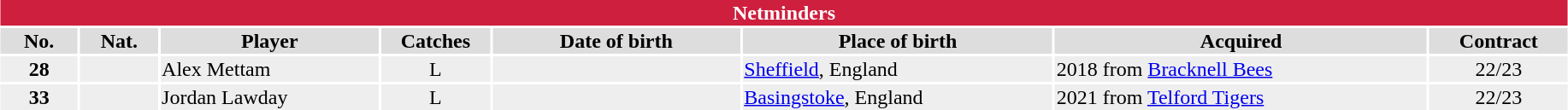<table class="toccolours"  style="width:97%; clear:both; margin:1.5em auto; text-align:center;">
<tr>
<th colspan="10" style="background:#ce1f3e; color:#FFFFFF;">Netminders</th>
</tr>
<tr style="background:#ddd;">
<th width=5%>No.</th>
<th width=5%>Nat.</th>
<th !width=22%>Player</th>
<th width=7%>Catches</th>
<th width=16%>Date of birth</th>
<th width=20%>Place of birth</th>
<th width=24%>Acquired</th>
<td><strong>Contract</strong></td>
</tr>
<tr style="background:#eee;">
<td><strong>28</strong></td>
<td></td>
<td align=left>Alex Mettam</td>
<td>L</td>
<td align=left></td>
<td align=left><a href='#'>Sheffield</a>, England</td>
<td align=left>2018 from <a href='#'>Bracknell Bees</a></td>
<td>22/23</td>
</tr>
<tr style="background:#eee;">
<td><strong>33</strong></td>
<td></td>
<td align=left>Jordan Lawday</td>
<td>L</td>
<td align=left></td>
<td align=left><a href='#'>Basingstoke</a>, England</td>
<td align=left>2021 from <a href='#'>Telford Tigers</a></td>
<td>22/23</td>
</tr>
</table>
